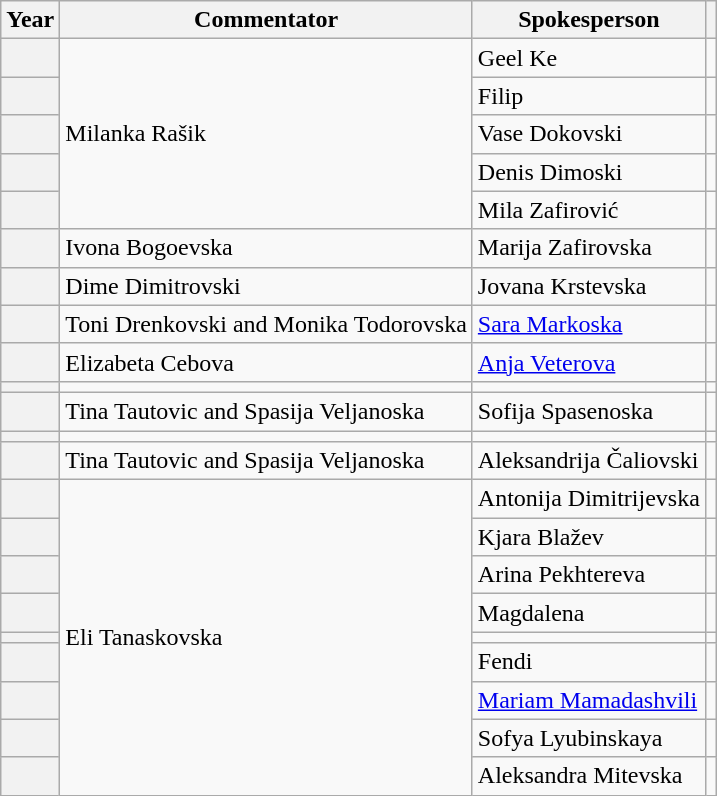<table class="wikitable sortable plainrowheaders">
<tr>
<th>Year</th>
<th>Commentator</th>
<th>Spokesperson</th>
<th class="unsortable"></th>
</tr>
<tr>
<th scope="row"></th>
<td rowspan="5">Milanka Rašik</td>
<td>Geel Ke</td>
<td></td>
</tr>
<tr>
<th scope="row"></th>
<td>Filip</td>
<td></td>
</tr>
<tr>
<th scope="row"></th>
<td>Vase Dokovski</td>
<td></td>
</tr>
<tr>
<th scope="row"></th>
<td>Denis Dimoski</td>
<td></td>
</tr>
<tr>
<th scope="row"></th>
<td>Mila Zafirović</td>
<td></td>
</tr>
<tr>
<th scope="row"></th>
<td>Ivona Bogoevska</td>
<td>Marija Zafirovska</td>
<td></td>
</tr>
<tr>
<th scope="row"></th>
<td>Dime Dimitrovski</td>
<td>Jovana Krstevska</td>
<td></td>
</tr>
<tr>
<th scope="row"></th>
<td>Toni Drenkovski and Monika Todorovska</td>
<td><a href='#'>Sara Markoska</a></td>
<td></td>
</tr>
<tr>
<th scope="row"></th>
<td>Elizabeta Cebova</td>
<td><a href='#'>Anja Veterova</a></td>
<td></td>
</tr>
<tr>
<th scope="row"></th>
<td></td>
<td></td>
<td></td>
</tr>
<tr>
<th scope="row"></th>
<td>Tina Tautovic and Spasija Veljanoska</td>
<td>Sofija Spasenoska</td>
<td></td>
</tr>
<tr>
<th scope="row"></th>
<td></td>
<td></td>
<td></td>
</tr>
<tr>
<th scope="row"></th>
<td>Tina Tautovic and Spasija Veljanoska</td>
<td>Aleksandrija Čaliovski</td>
<td></td>
</tr>
<tr>
<th scope="row"></th>
<td rowspan=9>Eli Tanaskovska</td>
<td>Antonija Dimitrijevska</td>
<td></td>
</tr>
<tr>
<th scope="row"></th>
<td>Kjara Blažev</td>
<td></td>
</tr>
<tr>
<th scope="row"></th>
<td>Arina Pekhtereva</td>
<td></td>
</tr>
<tr>
<th scope="row"></th>
<td>Magdalena</td>
<td></td>
</tr>
<tr>
<th scope="row"></th>
<td></td>
<td></td>
</tr>
<tr>
<th scope="row"></th>
<td>Fendi</td>
<td></td>
</tr>
<tr>
<th scope="row"></th>
<td><a href='#'>Mariam Mamadashvili</a></td>
<td></td>
</tr>
<tr>
<th scope="row"></th>
<td>Sofya Lyubinskaya</td>
<td></td>
</tr>
<tr>
<th scope="row"></th>
<td>Aleksandra Mitevska</td>
<td></td>
</tr>
</table>
